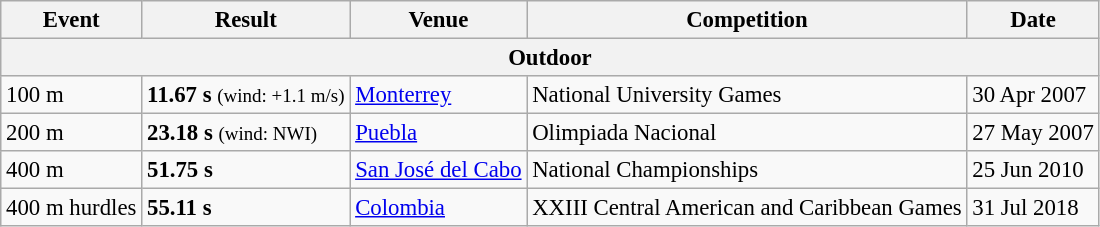<table class="wikitable" style="border-collapse: collapse; font-size: 95%;">
<tr>
<th>Event</th>
<th>Result</th>
<th>Venue</th>
<th>Competition</th>
<th>Date</th>
</tr>
<tr>
<th colspan="5">Outdoor</th>
</tr>
<tr>
<td>100 m</td>
<td><strong>11.67 s</strong> <small>(wind: +1.1 m/s)</small></td>
<td> <a href='#'>Monterrey</a></td>
<td>National University Games</td>
<td>30 Apr 2007</td>
</tr>
<tr>
<td>200 m</td>
<td><strong>23.18 s</strong> <small>(wind: NWI)</small></td>
<td> <a href='#'>Puebla</a></td>
<td>Olimpiada Nacional</td>
<td>27 May 2007</td>
</tr>
<tr>
<td>400 m</td>
<td><strong>51.75 s</strong></td>
<td> <a href='#'>San José del Cabo</a></td>
<td>National Championships</td>
<td>25 Jun 2010</td>
</tr>
<tr>
<td>400 m hurdles</td>
<td><strong>55.11 s</strong></td>
<td> <a href='#'>Colombia</a></td>
<td>XXIII Central American and Caribbean Games</td>
<td>31 Jul 2018</td>
</tr>
</table>
